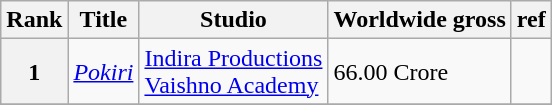<table class="wikitable sortable"  style="margin:auto; margin:auto;">
<tr>
<th>Rank</th>
<th>Title</th>
<th>Studio</th>
<th>Worldwide gross</th>
<th>ref</th>
</tr>
<tr>
<th style="text-align:center;">1</th>
<td><em><a href='#'>Pokiri</a></em></td>
<td><a href='#'>Indira Productions</a><br><a href='#'>Vaishno Academy</a></td>
<td>66.00 Crore</td>
<td></td>
</tr>
<tr>
</tr>
</table>
